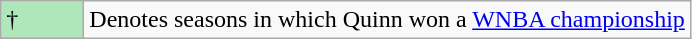<table class="wikitable">
<tr>
<td style="background:#afe6ba; width:3em;">†</td>
<td>Denotes seasons in which Quinn won a <a href='#'>WNBA championship</a></td>
</tr>
</table>
